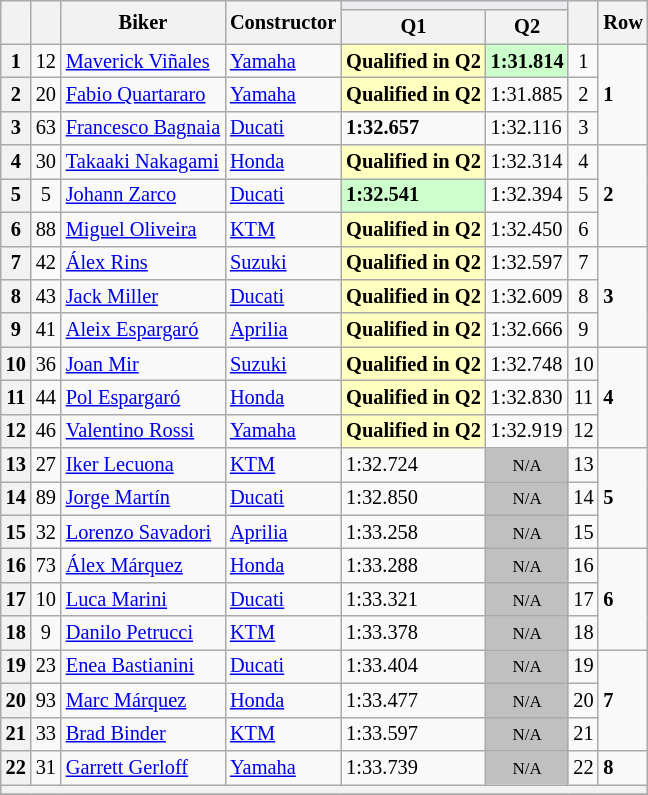<table class="wikitable sortable" style="font-size: 85%;">
<tr>
<th rowspan="2"></th>
<th rowspan="2"></th>
<th rowspan="2">Biker</th>
<th rowspan="2">Constructor</th>
<th colspan="2" style="background:#eaecf0; text-align:center;"></th>
<th rowspan="2"></th>
<th rowspan="2">Row</th>
</tr>
<tr>
<th scope="col">Q1</th>
<th scope="col">Q2</th>
</tr>
<tr>
<th scope="row">1</th>
<td align="center">12</td>
<td> <a href='#'>Maverick Viñales</a></td>
<td><a href='#'>Yamaha</a></td>
<td style="background:#ffffbf;"><strong>Qualified in Q2</strong></td>
<td style="background:#ccffcc;"><strong>1:31.814</strong></td>
<td align="center">1</td>
<td rowspan="3"><strong>1</strong></td>
</tr>
<tr>
<th scope="row">2</th>
<td align="center">20</td>
<td> <a href='#'>Fabio Quartararo</a></td>
<td><a href='#'>Yamaha</a></td>
<td style="background:#ffffbf;"><strong>Qualified in Q2</strong></td>
<td>1:31.885</td>
<td align="center">2</td>
</tr>
<tr>
<th scope="row">3</th>
<td align="center">63</td>
<td> <a href='#'>Francesco Bagnaia</a></td>
<td><a href='#'>Ducati</a></td>
<td><strong>1:32.657</strong></td>
<td>1:32.116</td>
<td align="center">3</td>
</tr>
<tr>
<th scope="row">4</th>
<td align="center">30</td>
<td> <a href='#'>Takaaki Nakagami</a></td>
<td><a href='#'>Honda</a></td>
<td style="background:#ffffbf;"><strong>Qualified in Q2</strong></td>
<td>1:32.314</td>
<td align="center">4</td>
<td rowspan="3"><strong>2</strong></td>
</tr>
<tr>
<th scope="row">5</th>
<td align="center">5</td>
<td> <a href='#'>Johann Zarco</a></td>
<td><a href='#'>Ducati</a></td>
<td style="background:#ccffcc;"><strong>1:32.541</strong></td>
<td>1:32.394</td>
<td align="center">5</td>
</tr>
<tr>
<th scope="row">6</th>
<td align="center">88</td>
<td> <a href='#'>Miguel Oliveira</a></td>
<td><a href='#'>KTM</a></td>
<td style="background:#ffffbf;"><strong>Qualified in Q2</strong></td>
<td>1:32.450</td>
<td align="center">6</td>
</tr>
<tr>
<th scope="row">7</th>
<td align="center">42</td>
<td> <a href='#'>Álex Rins</a></td>
<td><a href='#'>Suzuki</a></td>
<td style="background:#ffffbf;"><strong>Qualified in Q2</strong></td>
<td>1:32.597</td>
<td align="center">7</td>
<td rowspan="3"><strong>3</strong></td>
</tr>
<tr>
<th scope="row">8</th>
<td align="center">43</td>
<td> <a href='#'>Jack Miller</a></td>
<td><a href='#'>Ducati</a></td>
<td style="background:#ffffbf;"><strong>Qualified in Q2</strong></td>
<td>1:32.609</td>
<td align="center">8</td>
</tr>
<tr>
<th scope="row">9</th>
<td align="center">41</td>
<td> <a href='#'>Aleix Espargaró</a></td>
<td><a href='#'>Aprilia</a></td>
<td style="background:#ffffbf;"><strong>Qualified in Q2</strong></td>
<td>1:32.666</td>
<td align="center">9</td>
</tr>
<tr>
<th scope="row">10</th>
<td align="center">36</td>
<td> <a href='#'>Joan Mir</a></td>
<td><a href='#'>Suzuki</a></td>
<td style="background:#ffffbf;"><strong>Qualified in Q2</strong></td>
<td>1:32.748</td>
<td align="center">10</td>
<td rowspan="3"><strong>4</strong></td>
</tr>
<tr>
<th scope="row">11</th>
<td align="center">44</td>
<td> <a href='#'>Pol Espargaró</a></td>
<td><a href='#'>Honda</a></td>
<td style="background:#ffffbf;"><strong>Qualified in Q2</strong></td>
<td>1:32.830</td>
<td align="center">11</td>
</tr>
<tr>
<th scope="row">12</th>
<td align="center">46</td>
<td> <a href='#'>Valentino Rossi</a></td>
<td><a href='#'>Yamaha</a></td>
<td style="background:#ffffbf;"><strong>Qualified in Q2</strong></td>
<td>1:32.919</td>
<td align="center">12</td>
</tr>
<tr>
<th scope="row">13</th>
<td align="center">27</td>
<td> <a href='#'>Iker Lecuona</a></td>
<td><a href='#'>KTM</a></td>
<td>1:32.724</td>
<td style="background: silver" align="center" data-sort-value="13"><small>N/A</small></td>
<td align="center">13</td>
<td rowspan="3"><strong>5</strong></td>
</tr>
<tr>
<th scope="row">14</th>
<td align="center">89</td>
<td> <a href='#'>Jorge Martín</a></td>
<td><a href='#'>Ducati</a></td>
<td>1:32.850</td>
<td style="background: silver" align="center" data-sort-value="14"><small>N/A</small></td>
<td align="center">14</td>
</tr>
<tr>
<th scope="row">15</th>
<td align="center">32</td>
<td> <a href='#'>Lorenzo Savadori</a></td>
<td><a href='#'>Aprilia</a></td>
<td>1:33.258</td>
<td style="background: silver" align="center" data-sort-value="15"><small>N/A</small></td>
<td align="center">15</td>
</tr>
<tr>
<th scope="row">16</th>
<td align="center">73</td>
<td> <a href='#'>Álex Márquez</a></td>
<td><a href='#'>Honda</a></td>
<td>1:33.288</td>
<td style="background: silver" align="center" data-sort-value="16"><small>N/A</small></td>
<td align="center">16</td>
<td rowspan="3"><strong>6</strong></td>
</tr>
<tr>
<th scope="row">17</th>
<td align="center">10</td>
<td> <a href='#'>Luca Marini</a></td>
<td><a href='#'>Ducati</a></td>
<td>1:33.321</td>
<td style="background: silver" align="center" data-sort-value="17"><small>N/A</small></td>
<td align="center">17</td>
</tr>
<tr>
<th scope="row">18</th>
<td align="center">9</td>
<td> <a href='#'>Danilo Petrucci</a></td>
<td><a href='#'>KTM</a></td>
<td>1:33.378</td>
<td style="background: silver" align="center" data-sort-value="18"><small>N/A</small></td>
<td align="center">18</td>
</tr>
<tr>
<th scope="row">19</th>
<td align="center">23</td>
<td> <a href='#'>Enea Bastianini</a></td>
<td><a href='#'>Ducati</a></td>
<td>1:33.404</td>
<td style="background: silver" align="center" data-sort-value="19"><small>N/A</small></td>
<td align="center">19</td>
<td rowspan="3"><strong>7</strong></td>
</tr>
<tr>
<th scope="row">20</th>
<td align="center">93</td>
<td> <a href='#'>Marc Márquez</a></td>
<td><a href='#'>Honda</a></td>
<td>1:33.477</td>
<td style="background: silver" align="center" data-sort-value="20"><small>N/A</small></td>
<td align="center">20</td>
</tr>
<tr>
<th scope="row">21</th>
<td align="center">33</td>
<td> <a href='#'>Brad Binder</a></td>
<td><a href='#'>KTM</a></td>
<td>1:33.597</td>
<td style="background: silver" align="center" data-sort-value="21"><small>N/A</small></td>
<td align="center">21</td>
</tr>
<tr>
<th scope="row">22</th>
<td align="center">31</td>
<td> <a href='#'>Garrett Gerloff</a></td>
<td><a href='#'>Yamaha</a></td>
<td>1:33.739</td>
<td style="background: silver" align="center" data-sort-value="22"><small>N/A</small></td>
<td align="center">22</td>
<td><strong>8</strong></td>
</tr>
<tr>
<th colspan=9></th>
</tr>
<tr>
</tr>
</table>
